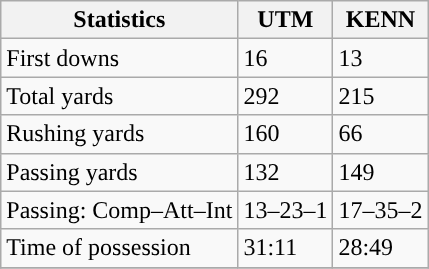<table class="wikitable" style="float: left;">
<tr>
<th>Statistics</th>
<th>UTM</th>
<th>KENN</th>
</tr>
<tr>
<td>First downs</td>
<td>16</td>
<td>13</td>
</tr>
<tr>
<td>Total yards</td>
<td>292</td>
<td>215</td>
</tr>
<tr>
<td>Rushing yards</td>
<td>160</td>
<td>66</td>
</tr>
<tr>
<td>Passing yards</td>
<td>132</td>
<td>149</td>
</tr>
<tr>
<td>Passing: Comp–Att–Int</td>
<td>13–23–1</td>
<td>17–35–2</td>
</tr>
<tr>
<td>Time of possession</td>
<td>31:11</td>
<td>28:49</td>
</tr>
<tr>
</tr>
</table>
